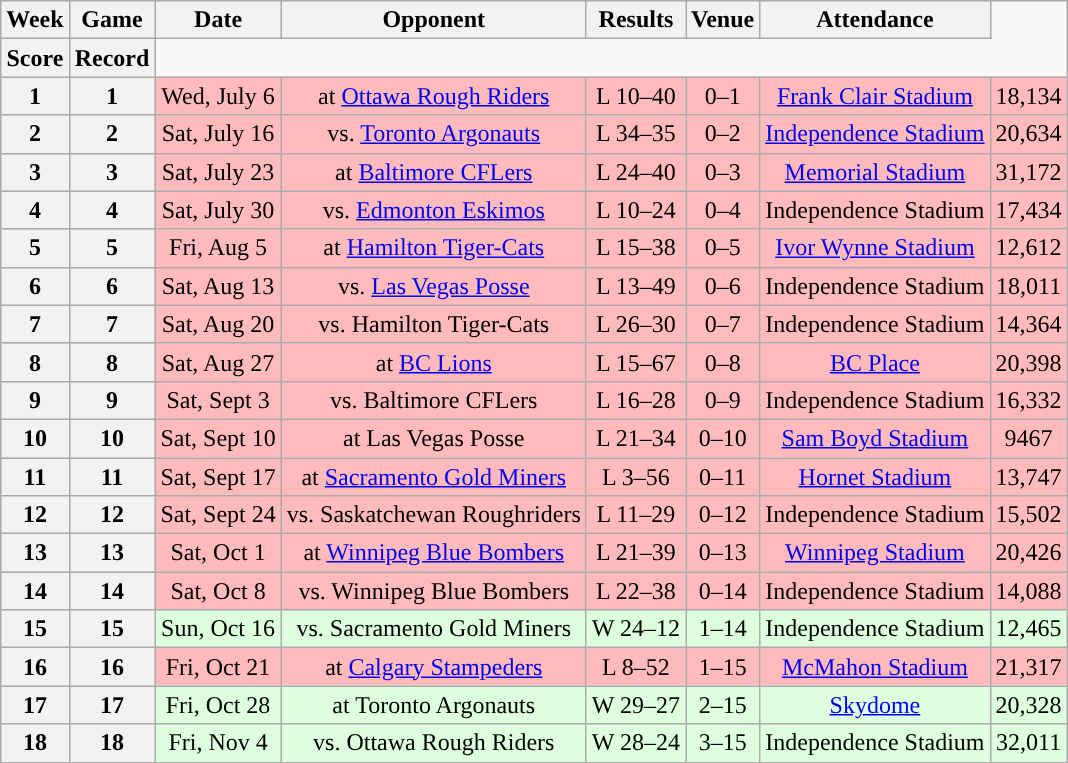<table class="wikitable" style="text-align:center">
<tr>
<th>Week</th>
<th>Game</th>
<th>Date</th>
<th>Opponent</th>
<th>Results</th>
<th>Venue</th>
<th>Attendance</th>
</tr>
<tr>
<th>Score</th>
<th>Record</th>
</tr>
<tr style="background:#ffbbbb">
<th>1</th>
<th>1</th>
<td>Wed, July 6</td>
<td>at <a href='#'>Ottawa Rough Riders</a></td>
<td>L 10–40</td>
<td>0–1</td>
<td><a href='#'>Frank Clair Stadium</a></td>
<td>18,134</td>
</tr>
<tr style="background:#ffbbbb">
<th>2</th>
<th>2</th>
<td>Sat, July 16</td>
<td>vs. <a href='#'>Toronto Argonauts</a></td>
<td>L 34–35</td>
<td>0–2</td>
<td><a href='#'>Independence Stadium</a></td>
<td>20,634</td>
</tr>
<tr style="background:#ffbbbb">
<th>3</th>
<th>3</th>
<td>Sat, July 23</td>
<td>at <a href='#'>Baltimore CFLers</a></td>
<td>L 24–40</td>
<td>0–3</td>
<td><a href='#'>Memorial Stadium</a></td>
<td>31,172</td>
</tr>
<tr style="background:#ffbbbb">
<th>4</th>
<th>4</th>
<td>Sat, July 30</td>
<td>vs. <a href='#'>Edmonton Eskimos</a></td>
<td>L 10–24</td>
<td>0–4</td>
<td>Independence Stadium</td>
<td>17,434</td>
</tr>
<tr style="background:#ffbbbb">
<th>5</th>
<th>5</th>
<td>Fri, Aug 5</td>
<td>at <a href='#'>Hamilton Tiger-Cats</a></td>
<td>L 15–38</td>
<td>0–5</td>
<td><a href='#'>Ivor Wynne Stadium</a></td>
<td>12,612</td>
</tr>
<tr style="background:#ffbbbb">
<th>6</th>
<th>6</th>
<td>Sat, Aug 13</td>
<td>vs. <a href='#'>Las Vegas Posse</a></td>
<td>L 13–49</td>
<td>0–6</td>
<td>Independence Stadium</td>
<td>18,011</td>
</tr>
<tr style="background:#ffbbbb">
<th>7</th>
<th>7</th>
<td>Sat, Aug 20</td>
<td>vs. Hamilton Tiger-Cats</td>
<td>L 26–30</td>
<td>0–7</td>
<td>Independence Stadium</td>
<td>14,364</td>
</tr>
<tr style="background:#ffbbbb">
<th>8</th>
<th>8</th>
<td>Sat, Aug 27</td>
<td>at <a href='#'>BC Lions</a></td>
<td>L 15–67</td>
<td>0–8</td>
<td><a href='#'>BC Place</a></td>
<td>20,398</td>
</tr>
<tr style="background:#ffbbbb">
<th>9</th>
<th>9</th>
<td>Sat, Sept 3</td>
<td>vs. Baltimore CFLers</td>
<td>L 16–28</td>
<td>0–9</td>
<td>Independence Stadium</td>
<td>16,332</td>
</tr>
<tr style="background:#ffbbbb">
<th>10</th>
<th>10</th>
<td>Sat, Sept 10</td>
<td>at Las Vegas Posse</td>
<td>L 21–34</td>
<td>0–10</td>
<td><a href='#'>Sam Boyd Stadium</a></td>
<td>9467</td>
</tr>
<tr style="background:#ffbbbb">
<th>11</th>
<th>11</th>
<td>Sat, Sept 17</td>
<td>at <a href='#'>Sacramento Gold Miners</a></td>
<td>L 3–56</td>
<td>0–11</td>
<td><a href='#'>Hornet Stadium</a></td>
<td>13,747</td>
</tr>
<tr style="background:#ffbbbb">
<th>12</th>
<th>12</th>
<td>Sat, Sept 24</td>
<td>vs. Saskatchewan Roughriders</td>
<td>L 11–29</td>
<td>0–12</td>
<td>Independence Stadium</td>
<td>15,502</td>
</tr>
<tr style="background:#ffbbbb">
<th>13</th>
<th>13</th>
<td>Sat, Oct 1</td>
<td>at <a href='#'>Winnipeg Blue Bombers</a></td>
<td>L 21–39</td>
<td>0–13</td>
<td><a href='#'>Winnipeg Stadium</a></td>
<td>20,426</td>
</tr>
<tr style="background:#ffbbbb">
<th>14</th>
<th>14</th>
<td>Sat, Oct 8</td>
<td>vs. Winnipeg Blue Bombers</td>
<td>L 22–38</td>
<td>0–14</td>
<td>Independence Stadium</td>
<td>14,088</td>
</tr>
<tr style="background:#ddffdd">
<th>15</th>
<th>15</th>
<td>Sun, Oct 16</td>
<td>vs. Sacramento Gold Miners</td>
<td>W 24–12</td>
<td>1–14</td>
<td>Independence Stadium</td>
<td>12,465</td>
</tr>
<tr style="background:#ffbbbb">
<th>16</th>
<th>16</th>
<td>Fri, Oct 21</td>
<td>at <a href='#'>Calgary Stampeders</a></td>
<td>L 8–52</td>
<td>1–15</td>
<td><a href='#'>McMahon Stadium</a></td>
<td>21,317</td>
</tr>
<tr style="background:#ddffdd">
<th>17</th>
<th>17</th>
<td>Fri, Oct 28</td>
<td>at Toronto Argonauts</td>
<td>W 29–27</td>
<td>2–15</td>
<td><a href='#'>Skydome</a></td>
<td>20,328</td>
</tr>
<tr style="background:#ddffdd">
<th>18</th>
<th>18</th>
<td>Fri, Nov 4</td>
<td>vs. Ottawa Rough Riders</td>
<td>W 28–24</td>
<td>3–15</td>
<td>Independence Stadium</td>
<td>32,011</td>
</tr>
</table>
